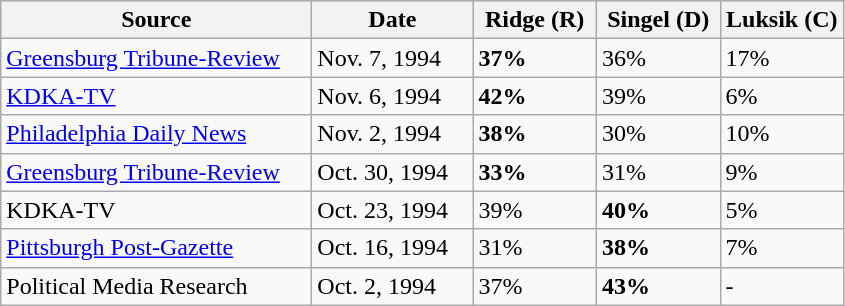<table class="wikitable">
<tr style="background:lightgrey;">
<th style="width:200px;">Source</th>
<th style="width:100px;">Date</th>
<th style="width:75px;">Ridge (R)</th>
<th style="width:75px;">Singel (D)</th>
<th style="width:75px;">Luksik (C)</th>
</tr>
<tr>
<td><a href='#'>Greensburg Tribune-Review</a></td>
<td>Nov. 7, 1994</td>
<td><strong>37%</strong></td>
<td>36%</td>
<td>17%</td>
</tr>
<tr>
<td><a href='#'>KDKA-TV</a></td>
<td>Nov. 6, 1994</td>
<td><strong>42%</strong></td>
<td>39%</td>
<td>6%</td>
</tr>
<tr>
<td><a href='#'>Philadelphia Daily News</a></td>
<td>Nov. 2, 1994</td>
<td><strong>38%</strong></td>
<td>30%</td>
<td>10%</td>
</tr>
<tr>
<td><a href='#'>Greensburg Tribune-Review</a></td>
<td>Oct. 30, 1994</td>
<td><strong>33%</strong></td>
<td>31%</td>
<td>9%</td>
</tr>
<tr>
<td>KDKA-TV</td>
<td>Oct. 23, 1994</td>
<td>39%</td>
<td><strong>40%</strong></td>
<td>5%</td>
</tr>
<tr>
<td><a href='#'>Pittsburgh Post-Gazette</a></td>
<td>Oct. 16, 1994</td>
<td>31%</td>
<td><strong>38%</strong></td>
<td>7%</td>
</tr>
<tr>
<td>Political Media Research</td>
<td>Oct. 2, 1994</td>
<td>37%</td>
<td><strong>43%</strong></td>
<td>-</td>
</tr>
</table>
